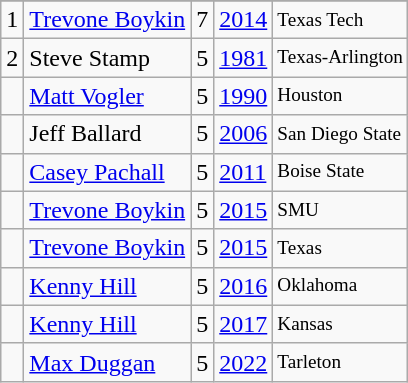<table class="wikitable">
<tr>
</tr>
<tr>
<td>1</td>
<td><a href='#'>Trevone Boykin</a></td>
<td>7</td>
<td><a href='#'>2014</a></td>
<td style="font-size:80%;">Texas Tech</td>
</tr>
<tr>
<td>2</td>
<td>Steve Stamp</td>
<td>5</td>
<td><a href='#'>1981</a></td>
<td style="font-size:80%;">Texas-Arlington</td>
</tr>
<tr>
<td></td>
<td><a href='#'>Matt Vogler</a></td>
<td>5</td>
<td><a href='#'>1990</a></td>
<td style="font-size:80%;">Houston</td>
</tr>
<tr>
<td></td>
<td>Jeff Ballard</td>
<td>5</td>
<td><a href='#'>2006</a></td>
<td style="font-size:80%;">San Diego State</td>
</tr>
<tr>
<td></td>
<td><a href='#'>Casey Pachall</a></td>
<td>5</td>
<td><a href='#'>2011</a></td>
<td style="font-size:80%;">Boise State</td>
</tr>
<tr>
<td></td>
<td><a href='#'>Trevone Boykin</a></td>
<td>5</td>
<td><a href='#'>2015</a></td>
<td style="font-size:80%;">SMU</td>
</tr>
<tr>
<td></td>
<td><a href='#'>Trevone Boykin</a></td>
<td>5</td>
<td><a href='#'>2015</a></td>
<td style="font-size:80%;">Texas</td>
</tr>
<tr>
<td></td>
<td><a href='#'>Kenny Hill</a></td>
<td>5</td>
<td><a href='#'>2016</a></td>
<td style="font-size:80%;">Oklahoma</td>
</tr>
<tr>
<td></td>
<td><a href='#'>Kenny Hill</a></td>
<td>5</td>
<td><a href='#'>2017</a></td>
<td style="font-size:80%;">Kansas</td>
</tr>
<tr>
<td></td>
<td><a href='#'>Max Duggan</a></td>
<td>5</td>
<td><a href='#'>2022</a></td>
<td style="font-size:80%;">Tarleton</td>
</tr>
</table>
